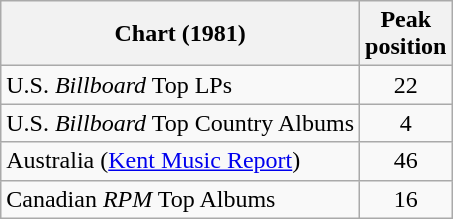<table class="wikitable">
<tr>
<th>Chart (1981)</th>
<th>Peak<br>position</th>
</tr>
<tr>
<td>U.S. <em>Billboard</em> Top LPs</td>
<td align="center">22</td>
</tr>
<tr>
<td>U.S. <em>Billboard</em> Top Country Albums</td>
<td align="center">4</td>
</tr>
<tr>
<td>Australia (<a href='#'>Kent Music Report</a>)</td>
<td style="text-align:center;">46</td>
</tr>
<tr>
<td>Canadian <em>RPM</em> Top Albums</td>
<td align="center">16</td>
</tr>
</table>
